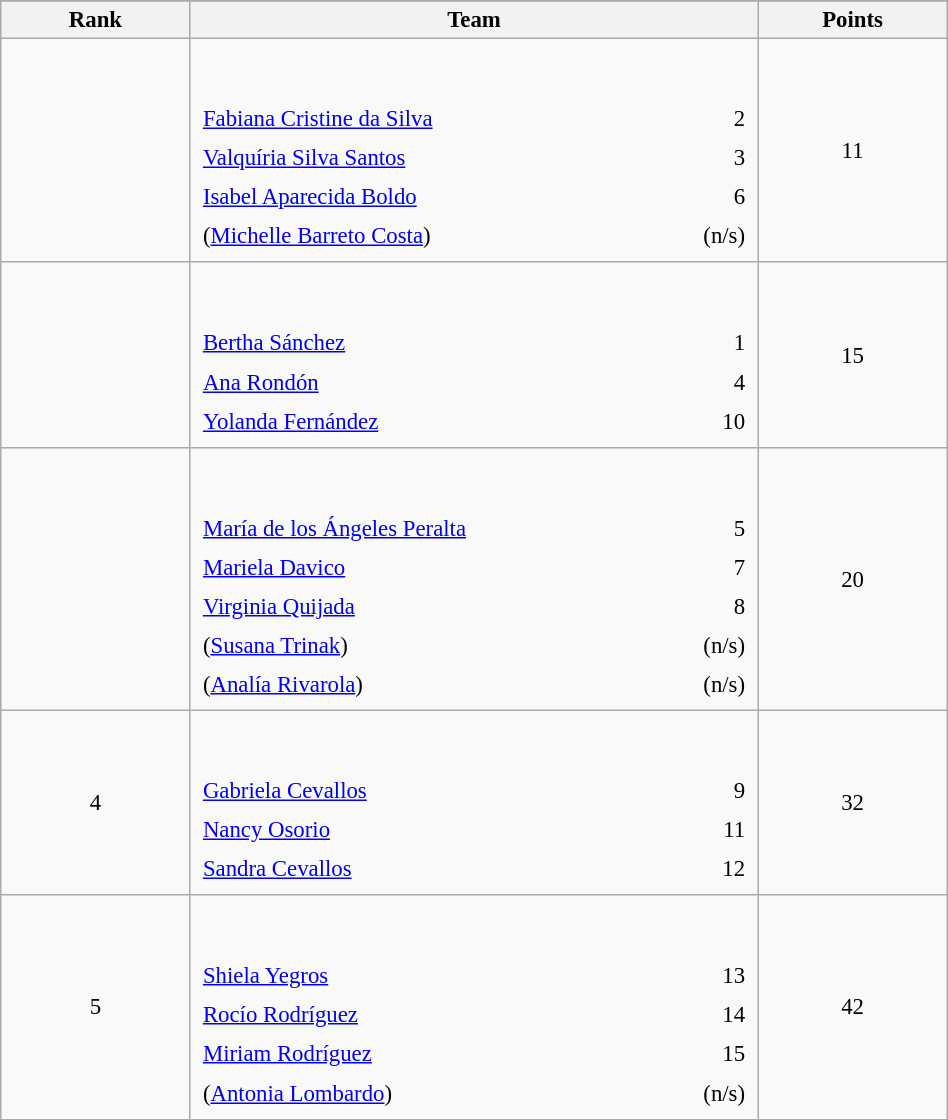<table class="wikitable sortable" style=" text-align:center; font-size:95%;" width="50%">
<tr>
</tr>
<tr>
<th width=10%>Rank</th>
<th width=30%>Team</th>
<th width=10%>Points</th>
</tr>
<tr>
<td align=center></td>
<td align=left> <br><br><table width=100%>
<tr>
<td align=left style="border:0"><a href='#'>Fabiana Cristine da Silva</a></td>
<td align=right style="border:0">2</td>
</tr>
<tr>
<td align=left style="border:0"><a href='#'>Valquíria Silva Santos</a></td>
<td align=right style="border:0">3</td>
</tr>
<tr>
<td align=left style="border:0"><a href='#'>Isabel Aparecida Boldo</a></td>
<td align=right style="border:0">6</td>
</tr>
<tr>
<td align=left style="border:0">(<a href='#'>Michelle Barreto Costa</a>)</td>
<td align=right style="border:0">(n/s)</td>
</tr>
</table>
</td>
<td>11</td>
</tr>
<tr>
<td align=center></td>
<td align=left> <br><br><table width=100%>
<tr>
<td align=left style="border:0"><a href='#'>Bertha Sánchez</a></td>
<td align=right style="border:0">1</td>
</tr>
<tr>
<td align=left style="border:0"><a href='#'>Ana Rondón</a></td>
<td align=right style="border:0">4</td>
</tr>
<tr>
<td align=left style="border:0"><a href='#'>Yolanda Fernández</a></td>
<td align=right style="border:0">10</td>
</tr>
</table>
</td>
<td>15</td>
</tr>
<tr>
<td align=center></td>
<td align=left> <br><br><table width=100%>
<tr>
<td align=left style="border:0"><a href='#'>María de los Ángeles Peralta</a></td>
<td align=right style="border:0">5</td>
</tr>
<tr>
<td align=left style="border:0"><a href='#'>Mariela Davico</a></td>
<td align=right style="border:0">7</td>
</tr>
<tr>
<td align=left style="border:0"><a href='#'>Virginia Quijada</a></td>
<td align=right style="border:0">8</td>
</tr>
<tr>
<td align=left style="border:0">(<a href='#'>Susana Trinak</a>)</td>
<td align=right style="border:0">(n/s)</td>
</tr>
<tr>
<td align=left style="border:0">(<a href='#'>Analía Rivarola</a>)</td>
<td align=right style="border:0">(n/s)</td>
</tr>
</table>
</td>
<td>20</td>
</tr>
<tr>
<td align=center>4</td>
<td align=left> <br><br><table width=100%>
<tr>
<td align=left style="border:0"><a href='#'>Gabriela Cevallos</a></td>
<td align=right style="border:0">9</td>
</tr>
<tr>
<td align=left style="border:0"><a href='#'>Nancy Osorio</a></td>
<td align=right style="border:0">11</td>
</tr>
<tr>
<td align=left style="border:0"><a href='#'>Sandra Cevallos</a></td>
<td align=right style="border:0">12</td>
</tr>
</table>
</td>
<td>32</td>
</tr>
<tr>
<td align=center>5</td>
<td align=left> <br><br><table width=100%>
<tr>
<td align=left style="border:0"><a href='#'>Shiela Yegros</a></td>
<td align=right style="border:0">13</td>
</tr>
<tr>
<td align=left style="border:0"><a href='#'>Rocío Rodríguez</a></td>
<td align=right style="border:0">14</td>
</tr>
<tr>
<td align=left style="border:0"><a href='#'>Miriam Rodríguez</a></td>
<td align=right style="border:0">15</td>
</tr>
<tr>
<td align=left style="border:0">(<a href='#'>Antonia Lombardo</a>)</td>
<td align=right style="border:0">(n/s)</td>
</tr>
</table>
</td>
<td>42</td>
</tr>
</table>
